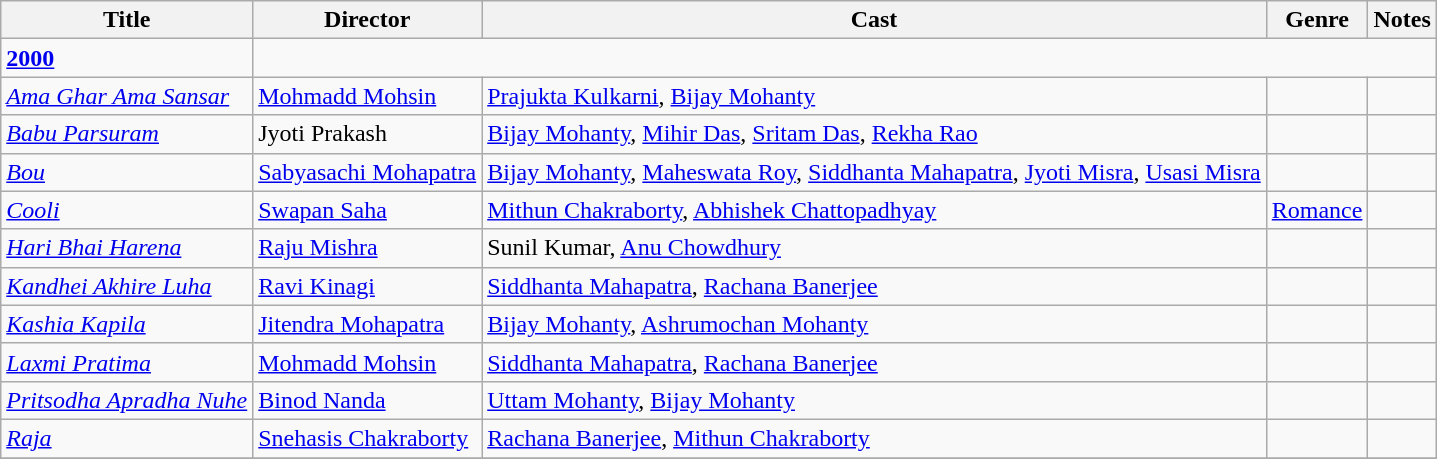<table class="wikitable sortable">
<tr>
<th>Title</th>
<th>Director</th>
<th>Cast</th>
<th>Genre</th>
<th>Notes</th>
</tr>
<tr>
<td><strong><a href='#'>2000</a></strong></td>
</tr>
<tr>
<td><em><a href='#'>Ama Ghar Ama Sansar</a></em></td>
<td><a href='#'>Mohmadd Mohsin</a></td>
<td><a href='#'>Prajukta Kulkarni</a>, <a href='#'>Bijay Mohanty</a></td>
<td></td>
<td></td>
</tr>
<tr>
<td><em><a href='#'>Babu Parsuram</a></em></td>
<td>Jyoti Prakash</td>
<td><a href='#'>Bijay Mohanty</a>, <a href='#'>Mihir Das</a>, <a href='#'>Sritam Das</a>, <a href='#'>Rekha Rao</a></td>
<td></td>
<td></td>
</tr>
<tr>
<td><em><a href='#'>Bou</a></em></td>
<td><a href='#'>Sabyasachi Mohapatra</a></td>
<td><a href='#'>Bijay Mohanty</a>, <a href='#'>Maheswata Roy</a>, <a href='#'>Siddhanta Mahapatra</a>, <a href='#'>Jyoti Misra</a>, <a href='#'>Usasi Misra</a></td>
<td></td>
<td></td>
</tr>
<tr>
<td><em><a href='#'>Cooli</a></em></td>
<td><a href='#'>Swapan Saha</a></td>
<td><a href='#'>Mithun Chakraborty</a>, <a href='#'>Abhishek Chattopadhyay</a></td>
<td><a href='#'>Romance</a></td>
<td></td>
</tr>
<tr>
<td><em><a href='#'>Hari Bhai Harena</a></em></td>
<td><a href='#'>Raju Mishra</a></td>
<td>Sunil Kumar, <a href='#'>Anu Chowdhury</a></td>
<td></td>
<td></td>
</tr>
<tr>
<td><em><a href='#'>Kandhei Akhire Luha</a></em></td>
<td><a href='#'>Ravi Kinagi</a></td>
<td><a href='#'>Siddhanta Mahapatra</a>, <a href='#'>Rachana Banerjee</a></td>
<td></td>
<td></td>
</tr>
<tr>
<td><em><a href='#'>Kashia Kapila</a></em></td>
<td><a href='#'>Jitendra Mohapatra</a></td>
<td><a href='#'>Bijay Mohanty</a>, <a href='#'>Ashrumochan Mohanty</a></td>
<td></td>
<td></td>
</tr>
<tr>
<td><em><a href='#'>Laxmi Pratima</a></em></td>
<td><a href='#'>Mohmadd Mohsin</a></td>
<td><a href='#'>Siddhanta Mahapatra</a>, <a href='#'>Rachana Banerjee</a></td>
<td></td>
<td></td>
</tr>
<tr>
<td><em><a href='#'>Pritsodha Apradha Nuhe</a></em></td>
<td><a href='#'>Binod Nanda</a></td>
<td><a href='#'>Uttam Mohanty</a>, <a href='#'>Bijay Mohanty</a></td>
<td></td>
<td></td>
</tr>
<tr>
<td><em><a href='#'>Raja</a></em></td>
<td><a href='#'>Snehasis Chakraborty</a></td>
<td><a href='#'>Rachana Banerjee</a>, <a href='#'>Mithun Chakraborty</a></td>
<td></td>
<td></td>
</tr>
<tr>
</tr>
</table>
